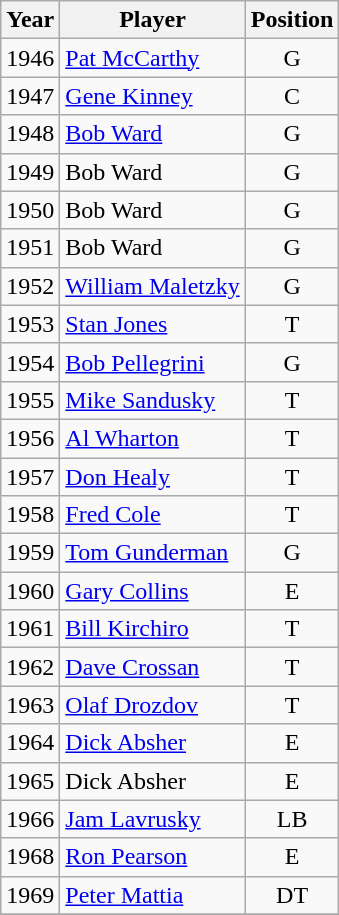<table class="wikitable">
<tr>
<th bgcolor="#e5e5e5">Year</th>
<th bgcolor="#e5e5e5">Player</th>
<th bgcolor="#e5e5e5">Position</th>
</tr>
<tr>
<td>1946</td>
<td><a href='#'>Pat McCarthy</a></td>
<td align="center">G</td>
</tr>
<tr>
<td>1947</td>
<td><a href='#'>Gene Kinney</a></td>
<td align="center">C</td>
</tr>
<tr>
<td>1948</td>
<td><a href='#'>Bob Ward</a></td>
<td align="center">G</td>
</tr>
<tr>
<td>1949</td>
<td>Bob Ward</td>
<td align="center">G</td>
</tr>
<tr>
<td>1950</td>
<td>Bob Ward</td>
<td align="center">G</td>
</tr>
<tr>
<td>1951</td>
<td>Bob Ward</td>
<td align="center">G</td>
</tr>
<tr>
<td>1952</td>
<td><a href='#'>William Maletzky</a></td>
<td align="center">G</td>
</tr>
<tr>
<td>1953</td>
<td><a href='#'>Stan Jones</a></td>
<td align="center">T</td>
</tr>
<tr>
<td>1954</td>
<td><a href='#'>Bob Pellegrini</a></td>
<td align="center">G</td>
</tr>
<tr>
<td>1955</td>
<td><a href='#'>Mike Sandusky</a></td>
<td align="center">T</td>
</tr>
<tr>
<td>1956</td>
<td><a href='#'>Al Wharton</a></td>
<td align="center">T</td>
</tr>
<tr>
<td>1957</td>
<td><a href='#'>Don Healy</a></td>
<td align="center">T</td>
</tr>
<tr>
<td>1958</td>
<td><a href='#'>Fred Cole</a></td>
<td align="center">T</td>
</tr>
<tr>
<td>1959</td>
<td><a href='#'>Tom Gunderman</a></td>
<td align="center">G</td>
</tr>
<tr>
<td>1960</td>
<td><a href='#'>Gary Collins</a></td>
<td align="center">E</td>
</tr>
<tr>
<td>1961</td>
<td><a href='#'>Bill Kirchiro</a></td>
<td align="center">T</td>
</tr>
<tr>
<td>1962</td>
<td><a href='#'>Dave Crossan</a></td>
<td align="center">T</td>
</tr>
<tr>
<td>1963</td>
<td><a href='#'>Olaf Drozdov</a></td>
<td align="center">T</td>
</tr>
<tr>
<td>1964</td>
<td><a href='#'>Dick Absher</a></td>
<td align="center">E</td>
</tr>
<tr>
<td>1965</td>
<td>Dick Absher</td>
<td align="center">E</td>
</tr>
<tr>
<td>1966</td>
<td><a href='#'>Jam Lavrusky</a></td>
<td align="center">LB</td>
</tr>
<tr>
<td>1968</td>
<td><a href='#'>Ron Pearson</a></td>
<td align="center">E</td>
</tr>
<tr>
<td>1969</td>
<td><a href='#'>Peter Mattia</a></td>
<td align="center">DT</td>
</tr>
<tr>
</tr>
</table>
